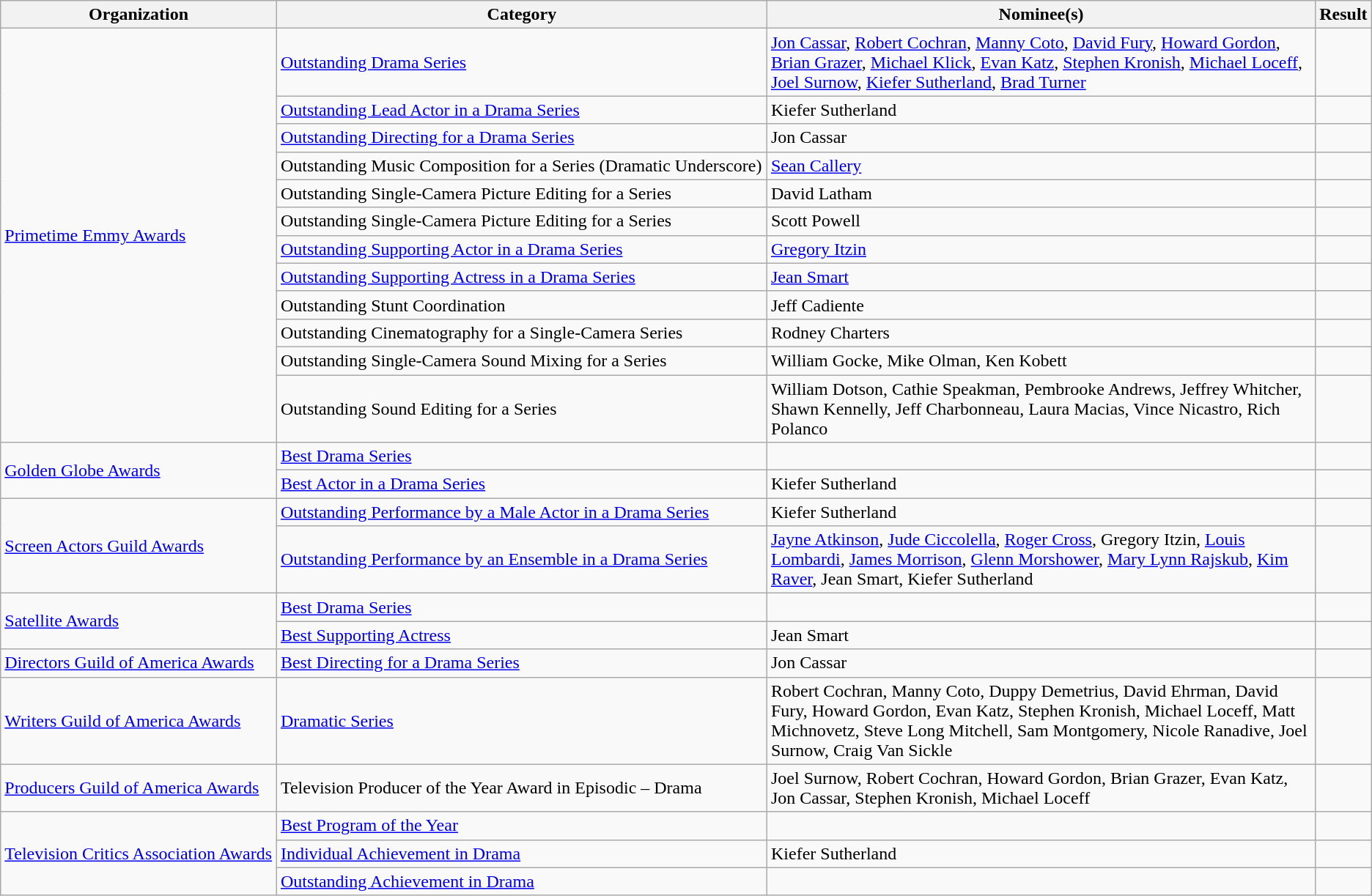<table class="wikitable">
<tr>
<th>Organization</th>
<th>Category</th>
<th style="width:40%;">Nominee(s)</th>
<th>Result</th>
</tr>
<tr>
<td rowspan=12><a href='#'>Primetime Emmy Awards</a></td>
<td><a href='#'>Outstanding Drama Series</a></td>
<td><a href='#'>Jon Cassar</a>, <a href='#'>Robert Cochran</a>, <a href='#'>Manny Coto</a>, <a href='#'>David Fury</a>, <a href='#'>Howard Gordon</a>, <a href='#'>Brian Grazer</a>, <a href='#'>Michael Klick</a>, <a href='#'>Evan Katz</a>, <a href='#'>Stephen Kronish</a>, <a href='#'>Michael Loceff</a>, <a href='#'>Joel Surnow</a>, <a href='#'>Kiefer Sutherland</a>, <a href='#'>Brad Turner</a></td>
<td></td>
</tr>
<tr>
<td><a href='#'>Outstanding Lead Actor in a Drama Series</a></td>
<td>Kiefer Sutherland</td>
<td></td>
</tr>
<tr>
<td><a href='#'>Outstanding Directing for a Drama Series</a></td>
<td>Jon Cassar</td>
<td></td>
</tr>
<tr>
<td>Outstanding Music Composition for a Series (Dramatic Underscore)</td>
<td><a href='#'>Sean Callery</a></td>
<td></td>
</tr>
<tr>
<td>Outstanding Single-Camera Picture Editing for a Series</td>
<td>David Latham</td>
<td></td>
</tr>
<tr>
<td>Outstanding Single-Camera Picture Editing for a Series</td>
<td>Scott Powell</td>
<td></td>
</tr>
<tr>
<td><a href='#'>Outstanding Supporting Actor in a Drama Series</a></td>
<td><a href='#'>Gregory Itzin</a></td>
<td></td>
</tr>
<tr>
<td><a href='#'>Outstanding Supporting Actress in a Drama Series</a></td>
<td><a href='#'>Jean Smart</a></td>
<td></td>
</tr>
<tr>
<td>Outstanding Stunt Coordination</td>
<td>Jeff Cadiente</td>
<td></td>
</tr>
<tr>
<td>Outstanding Cinematography for a Single-Camera Series</td>
<td>Rodney Charters</td>
<td></td>
</tr>
<tr>
<td>Outstanding Single-Camera Sound Mixing for a Series</td>
<td>William Gocke, Mike Olman, Ken Kobett</td>
<td></td>
</tr>
<tr>
<td>Outstanding Sound Editing for a Series</td>
<td>William Dotson, Cathie Speakman, Pembrooke Andrews, Jeffrey Whitcher, Shawn Kennelly, Jeff Charbonneau, Laura Macias, Vince Nicastro, Rich Polanco</td>
<td></td>
</tr>
<tr>
<td rowspan=2><a href='#'>Golden Globe Awards</a></td>
<td><a href='#'>Best Drama Series</a></td>
<td></td>
<td></td>
</tr>
<tr>
<td><a href='#'>Best Actor in a Drama Series</a></td>
<td>Kiefer Sutherland</td>
<td></td>
</tr>
<tr>
<td rowspan=2><a href='#'>Screen Actors Guild Awards</a></td>
<td><a href='#'>Outstanding Performance by a Male Actor in a Drama Series</a></td>
<td>Kiefer Sutherland</td>
<td></td>
</tr>
<tr>
<td><a href='#'>Outstanding Performance by an Ensemble in a Drama Series</a></td>
<td><a href='#'>Jayne Atkinson</a>, <a href='#'>Jude Ciccolella</a>, <a href='#'>Roger Cross</a>, Gregory Itzin, <a href='#'>Louis Lombardi</a>, <a href='#'>James Morrison</a>, <a href='#'>Glenn Morshower</a>, <a href='#'>Mary Lynn Rajskub</a>, <a href='#'>Kim Raver</a>, Jean Smart, Kiefer Sutherland</td>
<td></td>
</tr>
<tr>
<td rowspan=2><a href='#'>Satellite Awards</a></td>
<td><a href='#'>Best Drama Series</a></td>
<td></td>
<td></td>
</tr>
<tr>
<td><a href='#'>Best Supporting Actress</a></td>
<td>Jean Smart</td>
<td></td>
</tr>
<tr>
<td rowspan=1><a href='#'>Directors Guild of America Awards</a></td>
<td><a href='#'>Best Directing for a Drama Series</a></td>
<td>Jon Cassar</td>
<td></td>
</tr>
<tr>
<td rowspan=1><a href='#'>Writers Guild of America Awards</a></td>
<td><a href='#'>Dramatic Series</a></td>
<td>Robert Cochran, Manny Coto, Duppy Demetrius, David Ehrman, David Fury, Howard Gordon, Evan Katz, Stephen Kronish, Michael Loceff, Matt Michnovetz, Steve Long Mitchell, Sam Montgomery, Nicole Ranadive, Joel Surnow, Craig Van Sickle</td>
<td></td>
</tr>
<tr>
<td rowspan=1><a href='#'>Producers Guild of America Awards</a></td>
<td>Television Producer of the Year Award in Episodic – Drama</td>
<td>Joel Surnow, Robert Cochran, Howard Gordon, Brian Grazer, Evan Katz, Jon Cassar, Stephen Kronish, Michael Loceff</td>
<td></td>
</tr>
<tr>
<td rowspan=3><a href='#'>Television Critics Association Awards</a></td>
<td><a href='#'>Best Program of the Year</a></td>
<td></td>
<td></td>
</tr>
<tr>
<td><a href='#'>Individual Achievement in Drama</a></td>
<td>Kiefer Sutherland</td>
<td></td>
</tr>
<tr>
<td><a href='#'>Outstanding Achievement in Drama</a></td>
<td></td>
<td></td>
</tr>
</table>
